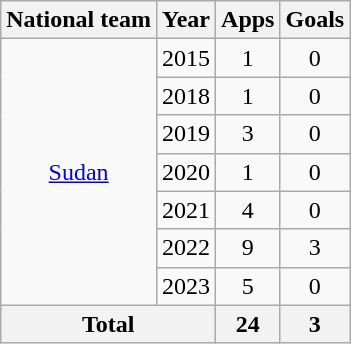<table class="wikitable" style="text-align:center">
<tr>
<th>National team</th>
<th>Year</th>
<th>Apps</th>
<th>Goals</th>
</tr>
<tr>
<td rowspan="7"><a href='#'>Sudan</a></td>
<td>2015</td>
<td>1</td>
<td>0</td>
</tr>
<tr>
<td>2018</td>
<td>1</td>
<td>0</td>
</tr>
<tr>
<td>2019</td>
<td>3</td>
<td>0</td>
</tr>
<tr>
<td>2020</td>
<td>1</td>
<td>0</td>
</tr>
<tr>
<td>2021</td>
<td>4</td>
<td>0</td>
</tr>
<tr>
<td>2022</td>
<td>9</td>
<td>3</td>
</tr>
<tr>
<td>2023</td>
<td>5</td>
<td>0</td>
</tr>
<tr>
<th colspan="2">Total</th>
<th>24</th>
<th>3</th>
</tr>
</table>
